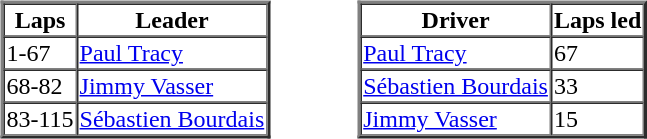<table>
<tr>
<td valign="top"><br><table border=2 cellspacing=0>
<tr>
<th>Laps</th>
<th>Leader</th>
</tr>
<tr>
<td>1-67</td>
<td><a href='#'>Paul Tracy</a></td>
</tr>
<tr>
<td>68-82</td>
<td><a href='#'>Jimmy Vasser</a></td>
</tr>
<tr>
<td>83-115</td>
<td><a href='#'>Sébastien Bourdais</a></td>
</tr>
</table>
</td>
<td width="50"> </td>
<td valign="top"><br><table border=2 cellspacing=0>
<tr>
<th>Driver</th>
<th>Laps led</th>
</tr>
<tr>
<td><a href='#'>Paul Tracy</a></td>
<td>67</td>
</tr>
<tr>
<td><a href='#'>Sébastien Bourdais</a></td>
<td>33</td>
</tr>
<tr>
<td><a href='#'>Jimmy Vasser</a></td>
<td>15</td>
</tr>
</table>
</td>
</tr>
</table>
